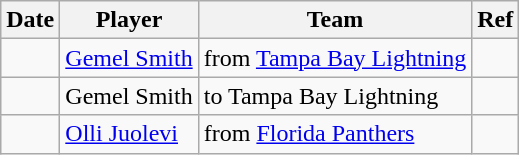<table class="wikitable">
<tr>
<th>Date</th>
<th>Player</th>
<th>Team</th>
<th>Ref</th>
</tr>
<tr>
<td></td>
<td><a href='#'>Gemel Smith</a></td>
<td>from <a href='#'>Tampa Bay Lightning</a></td>
<td></td>
</tr>
<tr>
<td></td>
<td>Gemel Smith</td>
<td>to Tampa Bay Lightning</td>
<td></td>
</tr>
<tr>
<td></td>
<td><a href='#'>Olli Juolevi</a></td>
<td>from <a href='#'>Florida Panthers</a></td>
<td></td>
</tr>
</table>
